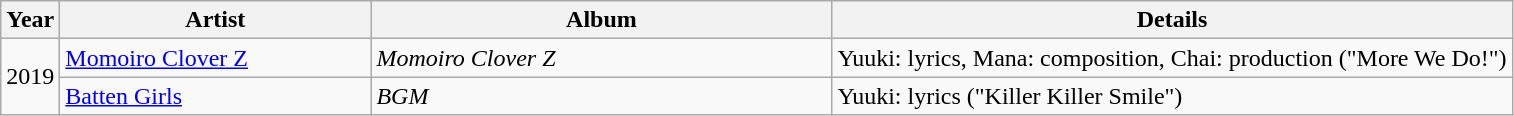<table class="wikitable">
<tr>
<th>Year</th>
<th style="width:200px;">Artist</th>
<th style="width:300px;">Album</th>
<th>Details</th>
</tr>
<tr>
<td rowspan="2">2019</td>
<td><a href='#'>Momoiro Clover Z</a></td>
<td><em>Momoiro Clover Z</em></td>
<td>Yuuki: lyrics, Mana: composition, Chai: production ("More We Do!")</td>
</tr>
<tr>
<td><a href='#'>Batten Girls</a></td>
<td><em>BGM</em></td>
<td>Yuuki: lyrics ("Killer Killer Smile")</td>
</tr>
</table>
